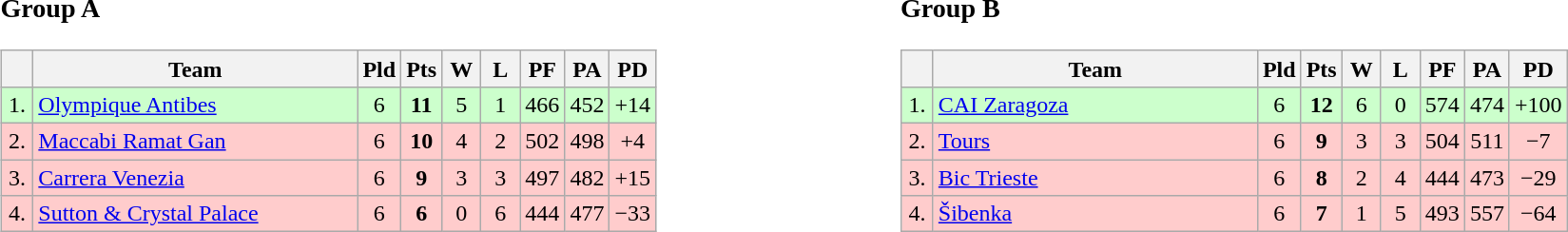<table>
<tr>
<td style="vertical-align:top; width:33%;"><br><h3>Group A</h3><table class="wikitable" style="text-align:center">
<tr>
<th width=15></th>
<th width=220>Team</th>
<th width=20>Pld</th>
<th width=20>Pts</th>
<th width=20>W</th>
<th width=20>L</th>
<th width=20>PF</th>
<th width=20>PA</th>
<th width=20>PD</th>
</tr>
<tr style="background: #ccffcc;">
<td>1.</td>
<td align=left> <a href='#'>Olympique Antibes</a></td>
<td>6</td>
<td><strong>11</strong></td>
<td>5</td>
<td>1</td>
<td>466</td>
<td>452</td>
<td>+14</td>
</tr>
<tr style="background: #ffcccc;">
<td>2.</td>
<td align=left> <a href='#'>Maccabi Ramat Gan</a></td>
<td>6</td>
<td><strong>10</strong></td>
<td>4</td>
<td>2</td>
<td>502</td>
<td>498</td>
<td>+4</td>
</tr>
<tr style="background: #ffcccc;">
<td>3.</td>
<td align=left> <a href='#'>Carrera Venezia</a></td>
<td>6</td>
<td><strong>9</strong></td>
<td>3</td>
<td>3</td>
<td>497</td>
<td>482</td>
<td>+15</td>
</tr>
<tr style="background: #ffcccc;">
<td>4.</td>
<td align=left> <a href='#'>Sutton & Crystal Palace</a></td>
<td>6</td>
<td><strong>6</strong></td>
<td>0</td>
<td>6</td>
<td>444</td>
<td>477</td>
<td>−33</td>
</tr>
</table>
</td>
<td style="vertical-align:top; width:33%;"><br><h3>Group B</h3><table class="wikitable" style="text-align:center">
<tr>
<th width=15></th>
<th width=220>Team</th>
<th width=20>Pld</th>
<th width=20>Pts</th>
<th width=20>W</th>
<th width=20>L</th>
<th width=20>PF</th>
<th width=20>PA</th>
<th width=20>PD</th>
</tr>
<tr style="background: #ccffcc;">
<td>1.</td>
<td align=left> <a href='#'>CAI Zaragoza</a></td>
<td>6</td>
<td><strong>12</strong></td>
<td>6</td>
<td>0</td>
<td>574</td>
<td>474</td>
<td>+100</td>
</tr>
<tr style="background: #ffcccc;">
<td>2.</td>
<td align=left> <a href='#'>Tours</a></td>
<td>6</td>
<td><strong>9</strong></td>
<td>3</td>
<td>3</td>
<td>504</td>
<td>511</td>
<td>−7</td>
</tr>
<tr style="background: #ffcccc;">
<td>3.</td>
<td align=left> <a href='#'>Bic Trieste</a></td>
<td>6</td>
<td><strong>8</strong></td>
<td>2</td>
<td>4</td>
<td>444</td>
<td>473</td>
<td>−29</td>
</tr>
<tr style="background: #ffcccc;">
<td>4.</td>
<td align=left> <a href='#'>Šibenka</a></td>
<td>6</td>
<td><strong>7</strong></td>
<td>1</td>
<td>5</td>
<td>493</td>
<td>557</td>
<td>−64</td>
</tr>
</table>
</td>
</tr>
</table>
